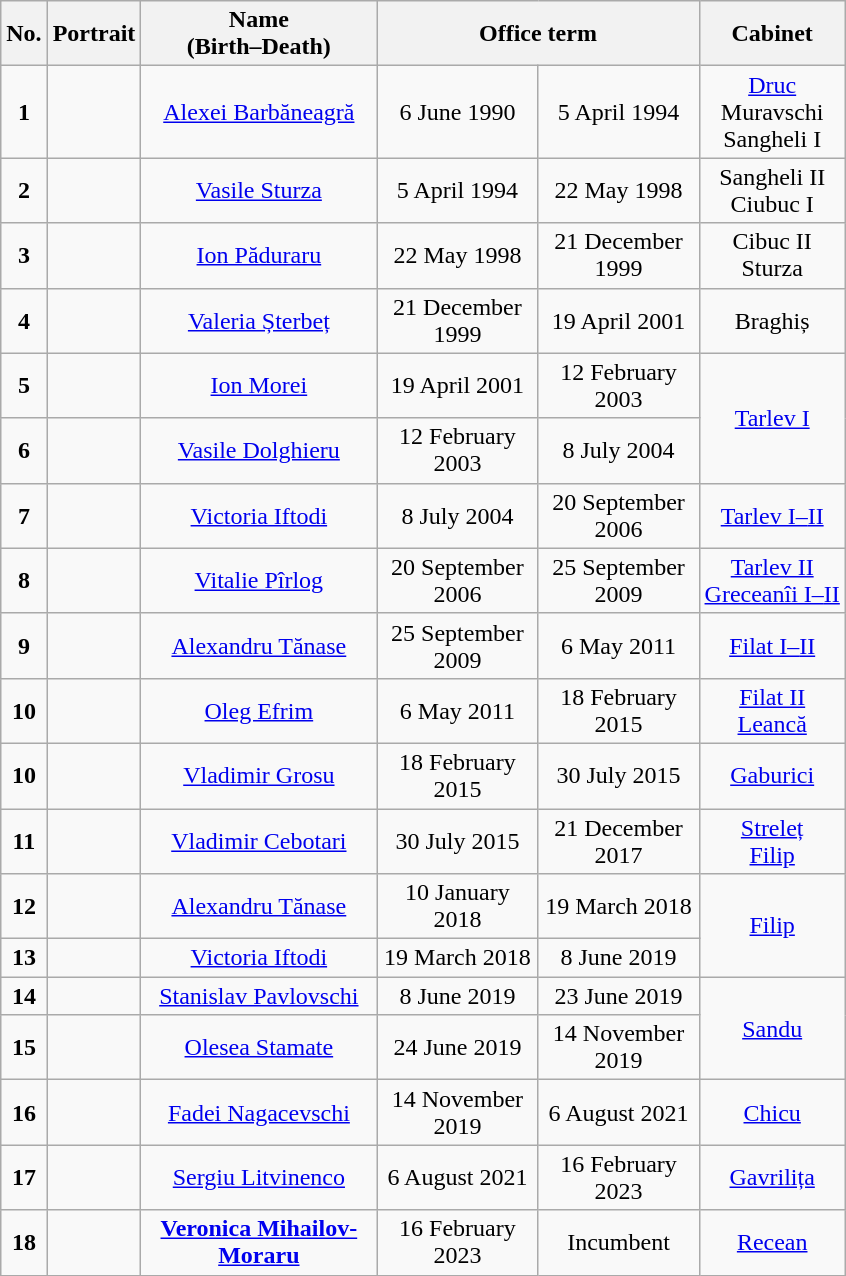<table class="wikitable" style="text-align:center;">
<tr>
<th>No.</th>
<th scope="col">Portrait</th>
<th scope="col">Name<br>(Birth–Death)</th>
<th colspan="2" scope="col">Office term</th>
<th>Cabinet</th>
</tr>
<tr>
<td><strong>1</strong></td>
<td></td>
<td width="150" style="text-align: center;"><a href='#'>Alexei Barbăneagră</a><br></td>
<td width="100" style="text-align: center;">6 June 1990</td>
<td width="100" style="text-align: center;">5 April 1994</td>
<td><a href='#'>Druc</a><br>Muravschi<br>Sangheli I</td>
</tr>
<tr>
<td><strong>2</strong></td>
<td></td>
<td width="150" style="text-align: center;"><a href='#'>Vasile Sturza</a><br></td>
<td width="100" style="text-align: center;">5 April 1994</td>
<td width="100" style="text-align: center;">22 May 1998</td>
<td>Sangheli II<br>Ciubuc I</td>
</tr>
<tr>
<td><strong>3</strong></td>
<td></td>
<td width="150" style="text-align: center;"><a href='#'>Ion Păduraru</a><br></td>
<td width="100" style="text-align: center;">22 May 1998</td>
<td width="100" style="text-align: center;">21 December 1999</td>
<td>Cibuc II<br>Sturza</td>
</tr>
<tr>
<td><strong>4</strong></td>
<td></td>
<td width="150" style="text-align: center;"><a href='#'>Valeria Șterbeț</a><br></td>
<td width="100" style="text-align: center;">21 December 1999</td>
<td width="100" style="text-align: center;">19 April 2001</td>
<td>Braghiș</td>
</tr>
<tr>
<td><strong>5</strong></td>
<td></td>
<td width="150" style="text-align: center;"><a href='#'>Ion Morei</a><br></td>
<td width="100" style="text-align: center;">19 April 2001</td>
<td width="100" style="text-align: center;">12 February 2003</td>
<td rowspan="2"><a href='#'>Tarlev I</a></td>
</tr>
<tr>
<td><strong>6</strong></td>
<td></td>
<td width="150" style="text-align: center;"><a href='#'>Vasile Dolghieru</a><br></td>
<td width="100" style="text-align: center;">12 February 2003</td>
<td width="100" style="text-align: center;">8 July 2004</td>
</tr>
<tr>
<td><strong>7</strong></td>
<td></td>
<td width="150" style="text-align: center;"><a href='#'>Victoria Iftodi</a><br></td>
<td width="100" style="text-align: center;">8 July 2004</td>
<td width="100" style="text-align: center;">20 September 2006</td>
<td><a href='#'>Tarlev I–</a><a href='#'>II</a></td>
</tr>
<tr>
<td><strong>8</strong></td>
<td></td>
<td width="150" style="text-align: center;"><a href='#'>Vitalie Pîrlog</a><br></td>
<td width="100" style="text-align: center;">20 September 2006</td>
<td width="100" style="text-align: center;">25 September 2009</td>
<td><a href='#'>Tarlev II</a><br><a href='#'>Greceanîi I–</a><a href='#'>II</a></td>
</tr>
<tr>
<td><strong>9</strong></td>
<td></td>
<td width="150" style="text-align: center;"><a href='#'>Alexandru Tănase</a><br></td>
<td width="100" style="text-align: center;">25 September 2009</td>
<td width="100" style="text-align: center;">6 May 2011</td>
<td><a href='#'>Filat I–</a><a href='#'>II</a></td>
</tr>
<tr>
<td><strong>10</strong></td>
<td></td>
<td width="150" style="text-align: center;"><a href='#'>Oleg Efrim</a><br></td>
<td width="100" style="text-align: center;">6 May 2011</td>
<td width="100" style="text-align: center;">18 February 2015</td>
<td><a href='#'>Filat II</a><br><a href='#'>Leancă</a></td>
</tr>
<tr>
<td><strong>10</strong></td>
<td></td>
<td width="150" style="text-align: center;"><a href='#'>Vladimir Grosu</a><br></td>
<td width="100" style="text-align: center;">18 February 2015</td>
<td width="100" style="text-align: center;">30 July 2015</td>
<td><a href='#'>Gaburici</a></td>
</tr>
<tr>
<td><strong>11</strong></td>
<td></td>
<td width="150" style="text-align: center;"><a href='#'>Vladimir Cebotari</a><br></td>
<td width="100" style="text-align: center;">30 July 2015</td>
<td width="100" style="text-align: center;">21 December 2017</td>
<td><a href='#'>Streleț</a><br><a href='#'>Filip</a></td>
</tr>
<tr>
<td><strong>12</strong></td>
<td></td>
<td width="150" style="text-align: center;"><a href='#'>Alexandru Tănase</a><br></td>
<td width="100" style="text-align: center;">10 January 2018</td>
<td width="100" style="text-align: center;">19 March 2018</td>
<td rowspan="2"><a href='#'>Filip</a></td>
</tr>
<tr>
<td><strong>13</strong></td>
<td></td>
<td width="150" style="text-align: center;"><a href='#'>Victoria Iftodi</a><br></td>
<td width="100" style="text-align: center;">19 March 2018</td>
<td width="100" style="text-align: center;">8 June 2019</td>
</tr>
<tr>
<td><strong>14</strong></td>
<td></td>
<td width="150" style="text-align: center;"><a href='#'>Stanislav Pavlovschi</a><br></td>
<td width="100" style="text-align: center;">8 June 2019</td>
<td width="100" style="text-align: center;">23 June 2019</td>
<td rowspan="2"><a href='#'>Sandu</a></td>
</tr>
<tr>
<td><strong>15</strong></td>
<td></td>
<td width="150" style="text-align: center;"><a href='#'>Olesea Stamate</a><br></td>
<td width="100" style="text-align: center;">24 June 2019</td>
<td width="100" style="text-align: center;">14 November 2019</td>
</tr>
<tr>
<td><strong>16</strong></td>
<td></td>
<td width="150" style="text-align: center;"><a href='#'>Fadei Nagacevschi</a><br></td>
<td width="100" style="text-align: center;">14 November 2019</td>
<td width="100" style="text-align: center;">6 August 2021</td>
<td><a href='#'>Chicu</a></td>
</tr>
<tr>
<td><strong>17</strong></td>
<td></td>
<td width="150" style="text-align: center;"><a href='#'>Sergiu Litvinenco</a><br></td>
<td width="100" style="text-align: center;">6 August 2021</td>
<td width="100" style="text-align: center;">16 February 2023</td>
<td><a href='#'>Gavrilița</a></td>
</tr>
<tr>
<td><strong>18</strong></td>
<td></td>
<td width="150" style="text-align: center;"><strong><a href='#'>Veronica Mihailov-Moraru</a></strong><br></td>
<td width="100" style="text-align: center;">16 February 2023</td>
<td width="100" style="text-align: center;">Incumbent</td>
<td><a href='#'>Recean</a></td>
</tr>
</table>
